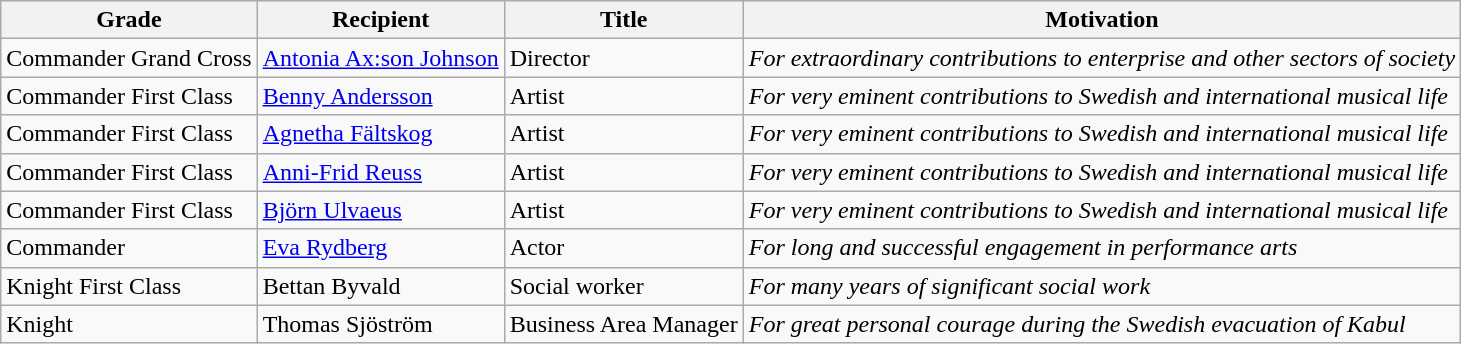<table class="wikitable">
<tr>
<th>Grade</th>
<th>Recipient</th>
<th>Title</th>
<th>Motivation</th>
</tr>
<tr>
<td>Commander Grand Cross</td>
<td><a href='#'>Antonia Ax:son Johnson</a></td>
<td>Director</td>
<td><em>For extraordinary contributions to enterprise and other sectors of society</em></td>
</tr>
<tr>
<td>Commander First Class</td>
<td><a href='#'>Benny Andersson</a></td>
<td>Artist</td>
<td><em>For very eminent contributions to Swedish and international musical life</em></td>
</tr>
<tr>
<td>Commander First Class</td>
<td><a href='#'>Agnetha Fältskog</a></td>
<td>Artist</td>
<td><em>For very eminent contributions to Swedish and international musical life</em></td>
</tr>
<tr>
<td>Commander First Class</td>
<td><a href='#'>Anni-Frid Reuss</a></td>
<td>Artist</td>
<td><em>For very eminent contributions to Swedish and international musical life</em></td>
</tr>
<tr>
<td>Commander First Class</td>
<td><a href='#'>Björn Ulvaeus</a></td>
<td>Artist</td>
<td><em>For very eminent contributions to Swedish and international musical life</em></td>
</tr>
<tr>
<td>Commander</td>
<td><a href='#'>Eva Rydberg</a></td>
<td>Actor</td>
<td><em>For long and successful engagement in performance arts</em></td>
</tr>
<tr>
<td>Knight First Class</td>
<td>Bettan Byvald</td>
<td>Social worker</td>
<td><em>For many years of significant social work</em></td>
</tr>
<tr>
<td>Knight</td>
<td>Thomas Sjöström</td>
<td>Business Area Manager</td>
<td><em>For great personal courage during the Swedish evacuation of Kabul</em></td>
</tr>
</table>
